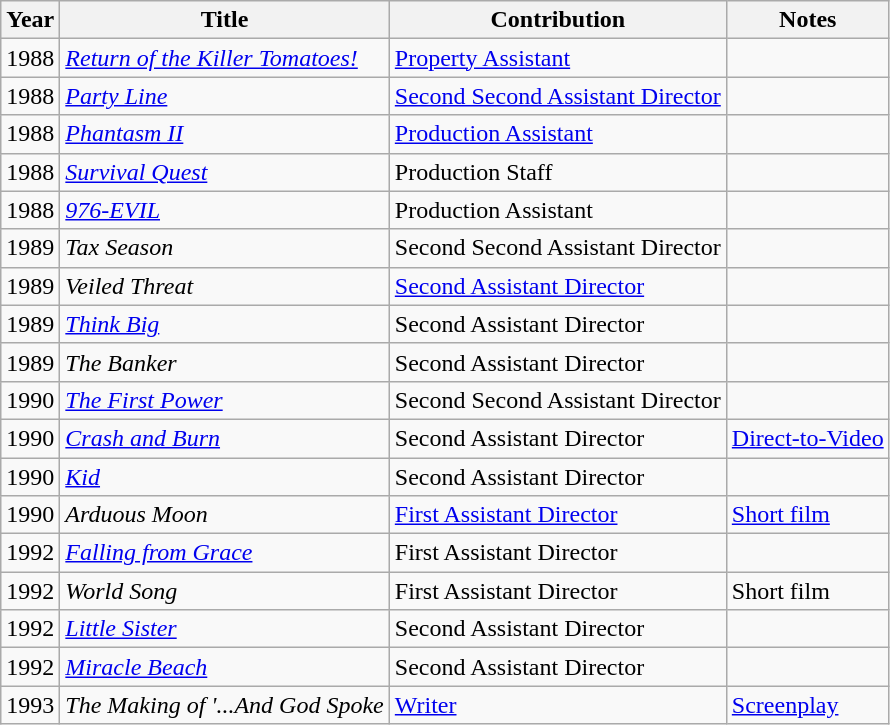<table class="wikitable">
<tr>
<th>Year</th>
<th>Title</th>
<th>Contribution</th>
<th>Notes</th>
</tr>
<tr>
<td>1988</td>
<td><em><a href='#'>Return of the Killer Tomatoes!</a></em></td>
<td><a href='#'>Property Assistant</a></td>
<td></td>
</tr>
<tr>
<td>1988</td>
<td><em><a href='#'>Party Line</a></em></td>
<td><a href='#'>Second Second Assistant Director</a></td>
<td></td>
</tr>
<tr>
<td>1988</td>
<td><em><a href='#'>Phantasm II</a></em></td>
<td><a href='#'>Production Assistant</a></td>
<td></td>
</tr>
<tr>
<td>1988</td>
<td><em><a href='#'>Survival Quest</a></em></td>
<td>Production Staff</td>
<td></td>
</tr>
<tr>
<td>1988</td>
<td><em><a href='#'>976-EVIL</a></em></td>
<td>Production Assistant</td>
<td></td>
</tr>
<tr>
<td>1989</td>
<td><em>Tax Season</em></td>
<td>Second Second Assistant Director</td>
<td></td>
</tr>
<tr>
<td>1989</td>
<td><em>Veiled Threat</em></td>
<td><a href='#'>Second Assistant Director</a></td>
<td></td>
</tr>
<tr>
<td>1989</td>
<td><em><a href='#'>Think Big</a></em></td>
<td>Second Assistant Director</td>
<td></td>
</tr>
<tr>
<td>1989</td>
<td><em>The Banker</em></td>
<td>Second Assistant Director</td>
<td></td>
</tr>
<tr>
<td>1990</td>
<td><em><a href='#'>The First Power</a></em></td>
<td>Second Second Assistant Director</td>
<td></td>
</tr>
<tr>
<td>1990</td>
<td><em><a href='#'>Crash and Burn</a></em></td>
<td>Second Assistant Director</td>
<td><a href='#'>Direct-to-Video</a></td>
</tr>
<tr>
<td>1990</td>
<td><em><a href='#'>Kid</a></em></td>
<td>Second Assistant Director</td>
<td></td>
</tr>
<tr>
<td>1990</td>
<td><em>Arduous Moon</em></td>
<td><a href='#'>First Assistant Director</a></td>
<td><a href='#'>Short film</a></td>
</tr>
<tr>
<td>1992</td>
<td><em><a href='#'>Falling from Grace</a></em></td>
<td>First Assistant Director</td>
<td></td>
</tr>
<tr>
<td>1992</td>
<td><em>World Song</em></td>
<td>First Assistant Director</td>
<td>Short film</td>
</tr>
<tr>
<td>1992</td>
<td><em><a href='#'>Little Sister</a></em></td>
<td>Second Assistant Director</td>
<td></td>
</tr>
<tr>
<td>1992</td>
<td><em><a href='#'>Miracle Beach</a></em></td>
<td>Second Assistant Director</td>
<td></td>
</tr>
<tr>
<td>1993</td>
<td><em>The Making of '...And God Spoke<strong></td>
<td><a href='#'>Writer</a></td>
<td><a href='#'>Screenplay</a></td>
</tr>
</table>
